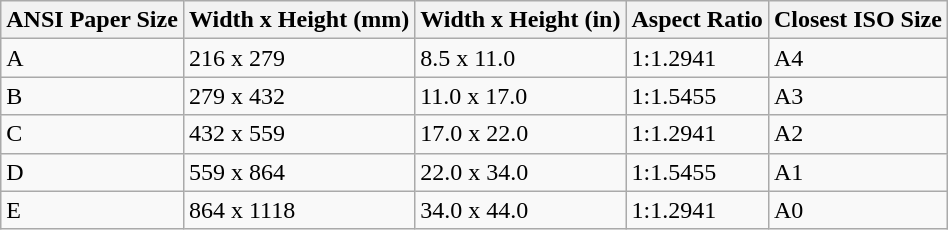<table class="wikitable">
<tr>
<th>ANSI Paper Size</th>
<th>Width x Height (mm)</th>
<th>Width x Height (in)</th>
<th>Aspect Ratio</th>
<th>Closest ISO Size</th>
</tr>
<tr>
<td>A</td>
<td>216 x 279</td>
<td>8.5 x 11.0</td>
<td>1:1.2941</td>
<td>A4</td>
</tr>
<tr>
<td>B</td>
<td>279 x 432</td>
<td>11.0 x 17.0</td>
<td>1:1.5455</td>
<td>A3</td>
</tr>
<tr>
<td>C</td>
<td>432 x 559</td>
<td>17.0 x 22.0</td>
<td>1:1.2941</td>
<td>A2</td>
</tr>
<tr>
<td>D</td>
<td>559 x 864</td>
<td>22.0 x 34.0</td>
<td>1:1.5455</td>
<td>A1</td>
</tr>
<tr>
<td>E</td>
<td>864 x 1118</td>
<td>34.0 x 44.0</td>
<td>1:1.2941</td>
<td>A0</td>
</tr>
</table>
